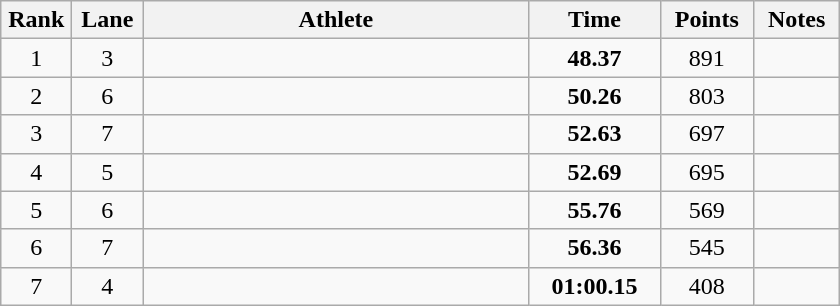<table class="wikitable sortable" style="text-align:center">
<tr>
<th width=40>Rank</th>
<th width=40>Lane</th>
<th width=250>Athlete</th>
<th width=80>Time</th>
<th width=55>Points</th>
<th width=50>Notes</th>
</tr>
<tr>
<td>1</td>
<td>3</td>
<td align="left"></td>
<td><strong>48.37</strong></td>
<td>891</td>
<td></td>
</tr>
<tr>
<td>2</td>
<td>6</td>
<td align="left"></td>
<td><strong>50.26</strong></td>
<td>803</td>
<td></td>
</tr>
<tr>
<td>3</td>
<td>7</td>
<td align="left"></td>
<td><strong>52.63</strong></td>
<td>697</td>
<td></td>
</tr>
<tr>
<td>4</td>
<td>5</td>
<td align="left"></td>
<td><strong>52.69</strong></td>
<td>695</td>
<td></td>
</tr>
<tr>
<td>5</td>
<td>6</td>
<td align="left"></td>
<td><strong>55.76</strong></td>
<td>569</td>
<td></td>
</tr>
<tr>
<td>6</td>
<td>7</td>
<td align="left"></td>
<td><strong>56.36</strong></td>
<td>545</td>
<td></td>
</tr>
<tr>
<td>7</td>
<td>4</td>
<td align="left"></td>
<td><strong>01:00.15</strong></td>
<td>408</td>
<td></td>
</tr>
</table>
